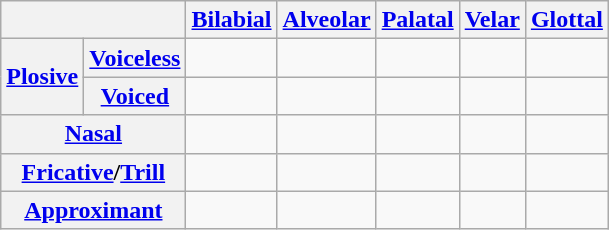<table class="wikitable" style="text-align:center;">
<tr>
<th colspan="2"></th>
<th><a href='#'>Bilabial</a></th>
<th><a href='#'>Alveolar</a></th>
<th><a href='#'>Palatal</a></th>
<th><a href='#'>Velar</a></th>
<th><a href='#'>Glottal</a></th>
</tr>
<tr>
<th rowspan="2"><a href='#'>Plosive</a></th>
<th><a href='#'>Voiceless</a></th>
<td></td>
<td></td>
<td></td>
<td></td>
<td></td>
</tr>
<tr>
<th><a href='#'>Voiced</a></th>
<td></td>
<td></td>
<td></td>
<td></td>
<td></td>
</tr>
<tr>
<th colspan="2"><a href='#'>Nasal</a></th>
<td></td>
<td></td>
<td></td>
<td></td>
<td></td>
</tr>
<tr>
<th colspan="2"><a href='#'>Fricative</a>/<a href='#'>Trill</a></th>
<td></td>
<td></td>
<td></td>
<td></td>
<td></td>
</tr>
<tr>
<th colspan="2"><a href='#'>Approximant</a></th>
<td></td>
<td></td>
<td> </td>
<td></td>
<td></td>
</tr>
</table>
